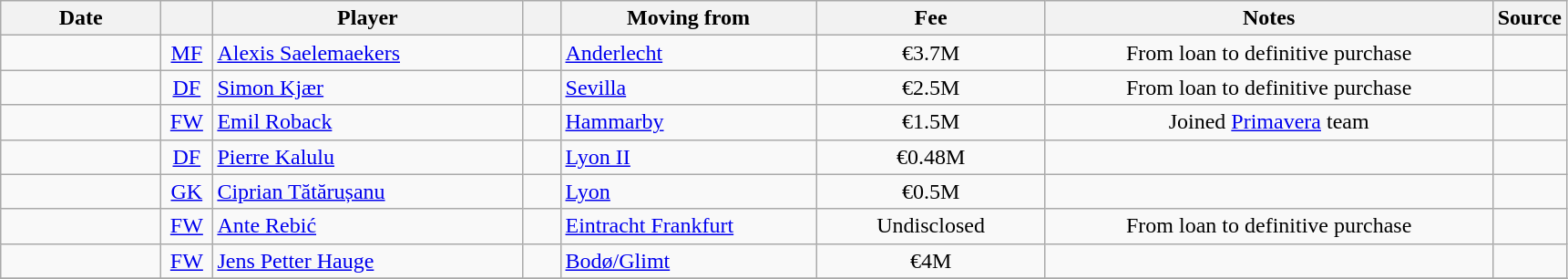<table class="wikitable sortable">
<tr>
<th style="width:110px">Date</th>
<th style="width:30px"></th>
<th style="width:220px">Player</th>
<th style="width:20px"></th>
<th style="width:180px">Moving from</th>
<th style="width:160px">Fee</th>
<th style="width:320px" class="unsortable">Notes</th>
<th style="width:35px">Source</th>
</tr>
<tr>
<td></td>
<td style="text-align:center"><a href='#'>MF</a></td>
<td> <a href='#'>Alexis Saelemaekers</a></td>
<td style="text-align:center"></td>
<td> <a href='#'>Anderlecht</a></td>
<td style="text-align:center">€3.7M</td>
<td style="text-align:center">From loan to definitive purchase</td>
<td></td>
</tr>
<tr>
<td></td>
<td style="text-align:center"><a href='#'>DF</a></td>
<td> <a href='#'>Simon Kjær</a></td>
<td style="text-align:center"></td>
<td> <a href='#'>Sevilla</a></td>
<td style="text-align:center">€2.5M</td>
<td style="text-align:center">From loan to definitive purchase</td>
<td></td>
</tr>
<tr>
<td></td>
<td style="text-align:center"><a href='#'>FW</a></td>
<td> <a href='#'>Emil Roback</a></td>
<td style="text-align:center"></td>
<td> <a href='#'>Hammarby</a></td>
<td style="text-align:center">€1.5M</td>
<td style="text-align:center">Joined <a href='#'>Primavera</a> team</td>
<td></td>
</tr>
<tr>
<td></td>
<td style="text-align:center"><a href='#'>DF</a></td>
<td>  <a href='#'>Pierre Kalulu</a></td>
<td style="text-align:center"></td>
<td> <a href='#'>Lyon II</a></td>
<td style="text-align:center">€0.48M</td>
<td style="text-align:center"></td>
<td></td>
</tr>
<tr>
<td></td>
<td style="text-align:center"><a href='#'>GK</a></td>
<td> <a href='#'>Ciprian Tătărușanu</a></td>
<td style="text-align:center"></td>
<td> <a href='#'>Lyon</a></td>
<td style="text-align:center">€0.5M</td>
<td style="text-align:center"></td>
<td></td>
</tr>
<tr>
<td></td>
<td style="text-align:center"><a href='#'>FW</a></td>
<td> <a href='#'>Ante Rebić</a></td>
<td style="text-align:center"></td>
<td> <a href='#'>Eintracht Frankfurt</a></td>
<td style="text-align:center">Undisclosed</td>
<td style="text-align:center">From loan to definitive purchase</td>
<td></td>
</tr>
<tr>
<td></td>
<td style="text-align:center"><a href='#'>FW</a></td>
<td> <a href='#'>Jens Petter Hauge</a></td>
<td style="text-align:center"></td>
<td> <a href='#'>Bodø/Glimt</a></td>
<td style="text-align:center">€4M</td>
<td style="text-align:center"></td>
<td></td>
</tr>
<tr>
</tr>
</table>
